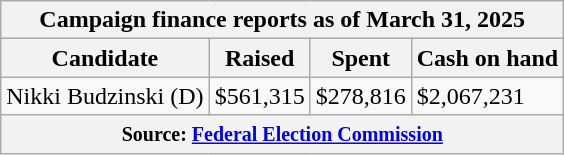<table class="wikitable sortable">
<tr>
<th colspan=4>Campaign finance reports as of March 31, 2025</th>
</tr>
<tr style="text-align:center;">
<th>Candidate</th>
<th>Raised</th>
<th>Spent</th>
<th>Cash on hand</th>
</tr>
<tr>
<td>Nikki Budzinski (D)</td>
<td>$561,315</td>
<td>$278,816</td>
<td>$2,067,231</td>
</tr>
<tr>
<th colspan="4"><small>Source: <a href='#'>Federal Election Commission</a></small></th>
</tr>
</table>
